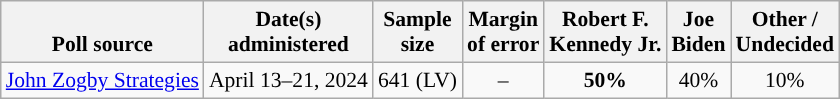<table class="wikitable sortable mw-datatable" style="font-size:90%;text-align:center;line-height:17px">
<tr valign=bottom>
<th>Poll source</th>
<th>Date(s)<br>administered</th>
<th>Sample<br>size</th>
<th>Margin<br>of error</th>
<th class="unsortable">Robert F.<br>Kennedy Jr.<br></th>
<th class="unsortable">Joe<br>Biden<br></th>
<th class="unsortable">Other /<br>Undecided</th>
</tr>
<tr>
<td style="text-align:left;"><a href='#'>John Zogby Strategies</a></td>
<td data-sort-value="2024-05-01">April 13–21, 2024</td>
<td>641 (LV)</td>
<td>–</td>
<td style="background-color:"><strong>50%</strong></td>
<td>40%</td>
<td>10%</td>
</tr>
</table>
